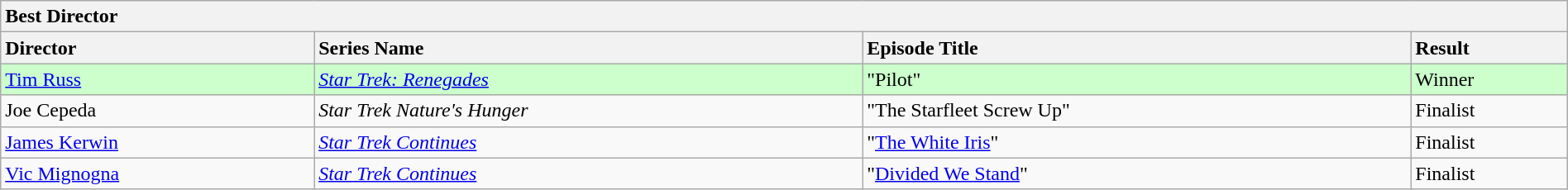<table class="wikitable" width=100%>
<tr>
<th colspan="5" ! style="text-align:left;">Best Director</th>
</tr>
<tr>
<th style="text-align:left; width: 20%;"><strong>Director</strong></th>
<th style="text-align:left; width: 35%;"><strong>Series Name</strong></th>
<th style="text-align:left; width: 35%;"><strong>Episode Title</strong></th>
<th style="text-align:left; width: 10%;"><strong>Result</strong></th>
</tr>
<tr style="background-color:#ccffcc;">
<td><a href='#'>Tim Russ</a></td>
<td><em><a href='#'>Star Trek: Renegades</a></em></td>
<td>"Pilot"</td>
<td>Winner</td>
</tr>
<tr>
<td>Joe Cepeda</td>
<td><em>Star Trek Nature's Hunger</em></td>
<td>"The Starfleet Screw Up"</td>
<td>Finalist</td>
</tr>
<tr>
<td><a href='#'>James Kerwin</a></td>
<td><em><a href='#'>Star Trek Continues</a></em></td>
<td>"<a href='#'>The White Iris</a>"</td>
<td>Finalist</td>
</tr>
<tr>
<td><a href='#'>Vic Mignogna</a></td>
<td><em><a href='#'>Star Trek Continues</a></em></td>
<td>"<a href='#'>Divided We Stand</a>"</td>
<td>Finalist</td>
</tr>
</table>
